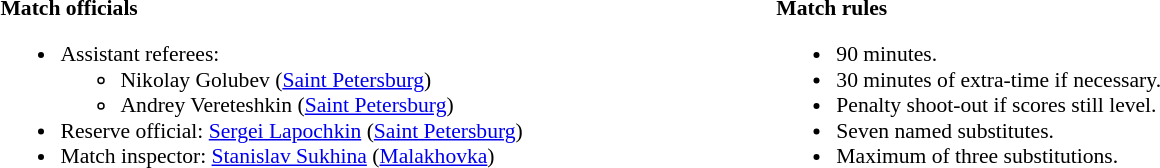<table width=82% style="font-size:90%">
<tr>
<td width=50% valign=top><br>
<strong>Match officials</strong><ul><li>Assistant referees:<ul><li>Nikolay Golubev (<a href='#'>Saint Petersburg</a>)</li><li>Andrey Vereteshkin (<a href='#'>Saint Petersburg</a>)</li></ul></li><li>Reserve official: <a href='#'>Sergei Lapochkin</a> (<a href='#'>Saint Petersburg</a>)</li><li>Match inspector: <a href='#'>Stanislav Sukhina</a> (<a href='#'>Malakhovka</a>)</li></ul></td>
<td width=50% valign=top><br><strong>Match rules</strong><ul><li>90 minutes.</li><li>30 minutes of extra-time if necessary.</li><li>Penalty shoot-out if scores still level.</li><li>Seven named substitutes.</li><li>Maximum of three substitutions.</li></ul></td>
</tr>
</table>
